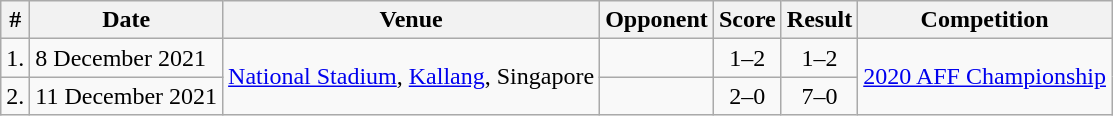<table class="wikitable">
<tr>
<th>#</th>
<th>Date</th>
<th>Venue</th>
<th>Opponent</th>
<th>Score</th>
<th>Result</th>
<th>Competition</th>
</tr>
<tr>
<td>1.</td>
<td>8 December 2021</td>
<td rowspan=2><a href='#'>National Stadium</a>, <a href='#'>Kallang</a>, Singapore</td>
<td></td>
<td align=center>1–2</td>
<td align=center>1–2</td>
<td rowspan=2><a href='#'>2020 AFF Championship</a></td>
</tr>
<tr>
<td>2.</td>
<td>11 December 2021</td>
<td></td>
<td align=center>2–0</td>
<td align=center>7–0</td>
</tr>
</table>
